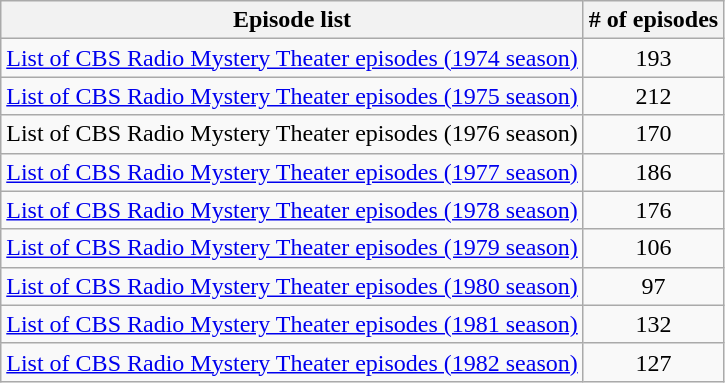<table class="wikitable plainrowheaders" style="text-align: center;">
<tr>
<th>Episode list</th>
<th># of episodes</th>
</tr>
<tr>
<td><a href='#'>List of CBS Radio Mystery Theater episodes (1974 season)</a></td>
<td>193</td>
</tr>
<tr>
<td><a href='#'>List of CBS Radio Mystery Theater episodes (1975 season)</a></td>
<td>212</td>
</tr>
<tr>
<td>List of CBS Radio Mystery Theater episodes (1976 season)</td>
<td>170</td>
</tr>
<tr>
<td><a href='#'>List of CBS Radio Mystery Theater episodes (1977 season)</a></td>
<td>186</td>
</tr>
<tr>
<td><a href='#'>List of CBS Radio Mystery Theater episodes (1978 season)</a></td>
<td>176</td>
</tr>
<tr>
<td><a href='#'>List of CBS Radio Mystery Theater episodes (1979 season)</a></td>
<td>106</td>
</tr>
<tr>
<td><a href='#'>List of CBS Radio Mystery Theater episodes (1980 season)</a></td>
<td>97</td>
</tr>
<tr>
<td><a href='#'>List of CBS Radio Mystery Theater episodes (1981 season)</a></td>
<td>132</td>
</tr>
<tr>
<td><a href='#'>List of CBS Radio Mystery Theater episodes (1982 season)</a></td>
<td>127</td>
</tr>
</table>
